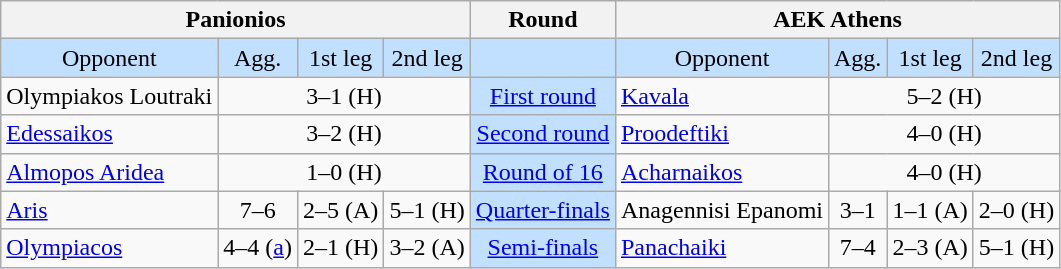<table class="wikitable" style="text-align:center">
<tr>
<th colspan="4">Panionios</th>
<th>Round</th>
<th colspan="4">AEK Athens</th>
</tr>
<tr style="background:#C1E0FF">
<td>Opponent</td>
<td>Agg.</td>
<td>1st leg</td>
<td>2nd leg</td>
<td></td>
<td>Opponent</td>
<td>Agg.</td>
<td>1st leg</td>
<td>2nd leg</td>
</tr>
<tr>
<td style="text-align:left">Olympiakos Loutraki</td>
<td colspan="3">3–1 (H)</td>
<td style="background:#C1E0FF"><a href='#'>First round</a></td>
<td style="text-align:left"><a href='#'>Kavala</a></td>
<td colspan="3">5–2 (H)</td>
</tr>
<tr>
<td style="text-align:left"><a href='#'>Edessaikos</a></td>
<td colspan="3">3–2  (H)</td>
<td style="background:#C1E0FF"><a href='#'>Second round</a></td>
<td style="text-align:left"><a href='#'>Proodeftiki</a></td>
<td colspan="3">4–0 (H)</td>
</tr>
<tr>
<td style="text-align:left"><a href='#'>Almopos Aridea</a></td>
<td colspan="3">1–0 (H)</td>
<td style="background:#C1E0FF"><a href='#'>Round of 16</a></td>
<td style="text-align:left"><a href='#'>Acharnaikos</a></td>
<td colspan="3">4–0 (H)</td>
</tr>
<tr>
<td style="text-align:left"><a href='#'>Aris</a></td>
<td>7–6</td>
<td>2–5 (A)</td>
<td>5–1 (H)</td>
<td style="background:#C1E0FF"><a href='#'>Quarter-finals</a></td>
<td style="text-align:left">Anagennisi Epanomi</td>
<td>3–1</td>
<td>1–1 (A)</td>
<td>2–0 (H)</td>
</tr>
<tr>
<td style="text-align:left"><a href='#'>Olympiacos</a></td>
<td>4–4 (<a href='#'>a</a>)</td>
<td>2–1 (H)</td>
<td>3–2 (A)</td>
<td style="background:#C1E0FF"><a href='#'>Semi-finals</a></td>
<td style="text-align:left"><a href='#'>Panachaiki</a></td>
<td>7–4</td>
<td>2–3 (A)</td>
<td>5–1 (H)</td>
</tr>
</table>
